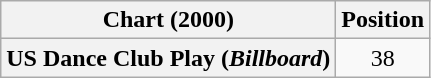<table class="wikitable plainrowheaders" style="text-align:center">
<tr>
<th scope="col">Chart (2000)</th>
<th scope="col">Position</th>
</tr>
<tr>
<th scope="row">US Dance Club Play (<em>Billboard</em>)</th>
<td>38</td>
</tr>
</table>
